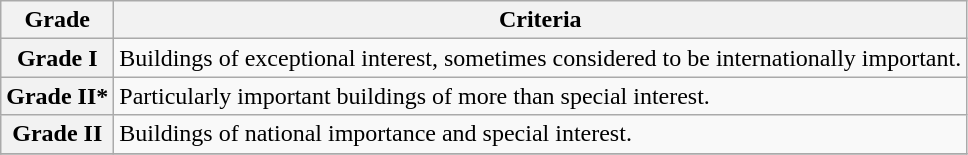<table class="wikitable" border="1">
<tr>
<th>Grade</th>
<th>Criteria</th>
</tr>
<tr>
<th>Grade I</th>
<td>Buildings of exceptional interest, sometimes considered to be internationally important.</td>
</tr>
<tr>
<th>Grade II*</th>
<td>Particularly important buildings of more than special interest.</td>
</tr>
<tr>
<th>Grade II</th>
<td>Buildings of national importance and special interest.</td>
</tr>
<tr>
</tr>
</table>
